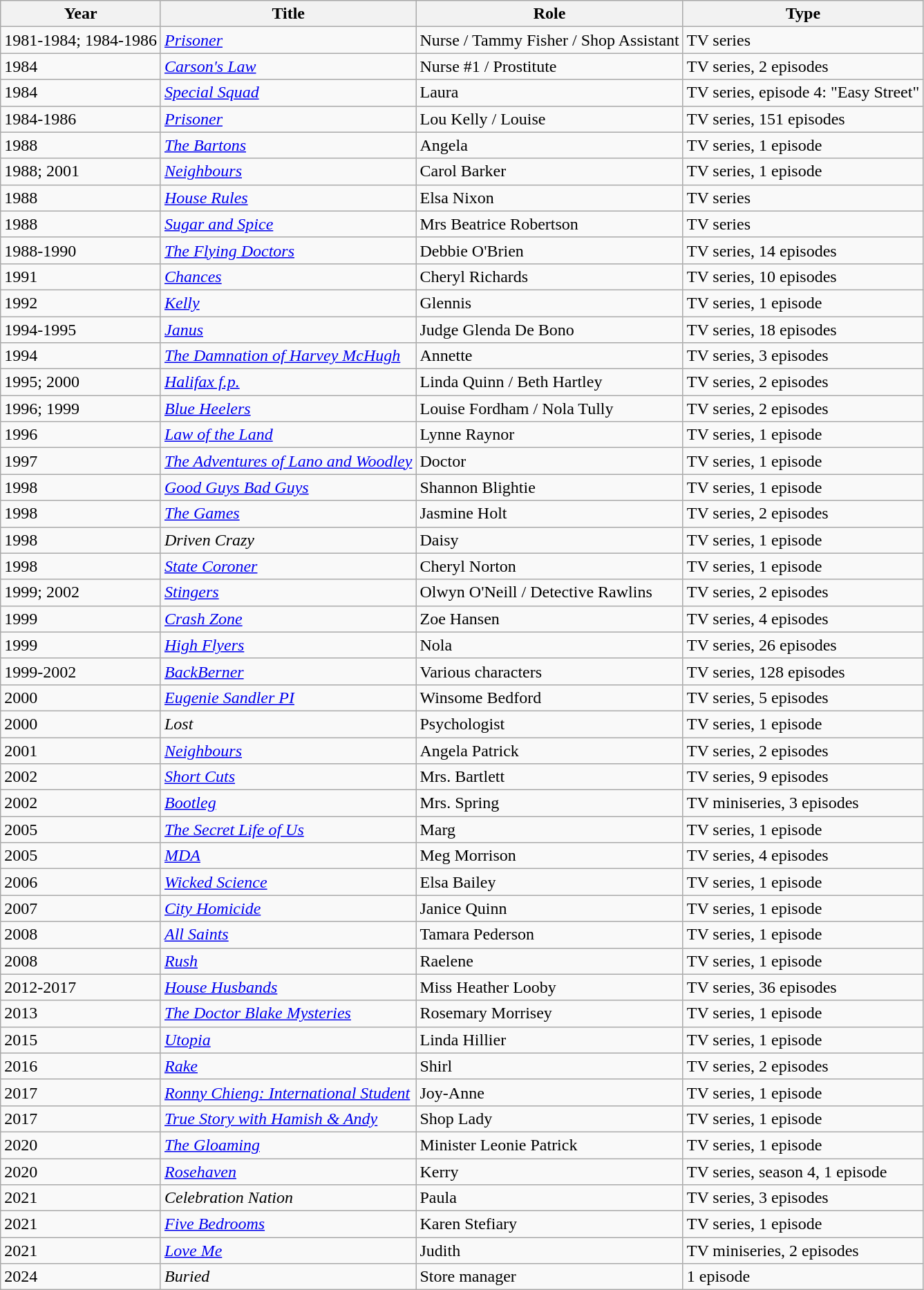<table class="wikitable">
<tr>
<th>Year</th>
<th>Title</th>
<th>Role</th>
<th>Type</th>
</tr>
<tr>
<td>1981-1984; 1984-1986</td>
<td><em><a href='#'>Prisoner</a></em></td>
<td>Nurse / Tammy Fisher / Shop Assistant</td>
<td>TV series</td>
</tr>
<tr>
<td>1984</td>
<td><em><a href='#'>Carson's Law</a></em></td>
<td>Nurse #1 / Prostitute</td>
<td>TV series, 2 episodes</td>
</tr>
<tr>
<td>1984</td>
<td><em><a href='#'>Special Squad</a></em></td>
<td>Laura</td>
<td>TV series, episode 4: "Easy Street"</td>
</tr>
<tr>
<td>1984-1986</td>
<td><em><a href='#'>Prisoner</a></em></td>
<td>Lou Kelly / Louise</td>
<td>TV series, 151 episodes</td>
</tr>
<tr>
<td>1988</td>
<td><em><a href='#'>The Bartons</a></em></td>
<td>Angela</td>
<td>TV series, 1 episode</td>
</tr>
<tr>
<td>1988; 2001</td>
<td><em><a href='#'>Neighbours</a></em></td>
<td>Carol Barker</td>
<td>TV series, 1 episode</td>
</tr>
<tr>
<td>1988</td>
<td><em><a href='#'>House Rules</a></em></td>
<td>Elsa Nixon</td>
<td>TV series</td>
</tr>
<tr>
<td>1988</td>
<td><em><a href='#'>Sugar and Spice</a></em></td>
<td>Mrs Beatrice Robertson</td>
<td>TV series</td>
</tr>
<tr>
<td>1988-1990</td>
<td><em><a href='#'>The Flying Doctors</a></em></td>
<td>Debbie O'Brien</td>
<td>TV series, 14 episodes</td>
</tr>
<tr>
<td>1991</td>
<td><em><a href='#'>Chances</a></em></td>
<td>Cheryl Richards</td>
<td>TV series, 10 episodes</td>
</tr>
<tr>
<td>1992</td>
<td><em><a href='#'>Kelly</a></em></td>
<td>Glennis</td>
<td>TV series, 1 episode</td>
</tr>
<tr>
<td>1994-1995</td>
<td><em><a href='#'>Janus</a></em> </td>
<td>Judge Glenda De Bono</td>
<td>TV series, 18 episodes</td>
</tr>
<tr>
<td>1994</td>
<td><em><a href='#'>The Damnation of Harvey McHugh</a></em></td>
<td>Annette</td>
<td>TV series, 3 episodes</td>
</tr>
<tr>
<td>1995; 2000</td>
<td><em><a href='#'>Halifax f.p.</a></em></td>
<td>Linda Quinn / Beth Hartley</td>
<td>TV series, 2 episodes</td>
</tr>
<tr>
<td>1996; 1999</td>
<td><em><a href='#'>Blue Heelers</a></em></td>
<td>Louise Fordham / Nola Tully</td>
<td>TV series, 2 episodes</td>
</tr>
<tr>
<td>1996</td>
<td><em><a href='#'>Law of the Land</a></em></td>
<td>Lynne Raynor</td>
<td>TV series, 1 episode</td>
</tr>
<tr>
<td>1997</td>
<td><em><a href='#'>The Adventures of Lano and Woodley</a></em></td>
<td>Doctor</td>
<td>TV series, 1 episode</td>
</tr>
<tr>
<td>1998</td>
<td><em><a href='#'>Good Guys Bad Guys</a></em></td>
<td>Shannon Blightie</td>
<td>TV series, 1 episode</td>
</tr>
<tr>
<td>1998</td>
<td><em><a href='#'>The Games</a></em></td>
<td>Jasmine Holt</td>
<td>TV series, 2 episodes</td>
</tr>
<tr>
<td>1998</td>
<td><em>Driven Crazy</em></td>
<td>Daisy</td>
<td>TV series, 1 episode</td>
</tr>
<tr>
<td>1998</td>
<td><em><a href='#'>State Coroner</a></em></td>
<td>Cheryl Norton</td>
<td>TV series, 1 episode</td>
</tr>
<tr>
<td>1999; 2002</td>
<td><em><a href='#'>Stingers</a></em></td>
<td>Olwyn O'Neill / Detective Rawlins</td>
<td>TV series, 2 episodes</td>
</tr>
<tr>
<td>1999</td>
<td><em><a href='#'>Crash Zone</a></em></td>
<td>Zoe Hansen</td>
<td>TV series, 4 episodes</td>
</tr>
<tr>
<td>1999</td>
<td><em><a href='#'>High Flyers</a></em></td>
<td>Nola</td>
<td>TV series, 26 episodes</td>
</tr>
<tr>
<td>1999-2002</td>
<td><em><a href='#'>BackBerner</a></em></td>
<td>Various characters</td>
<td>TV series, 128 episodes</td>
</tr>
<tr>
<td>2000</td>
<td><em><a href='#'>Eugenie Sandler PI</a></em></td>
<td>Winsome Bedford</td>
<td>TV series, 5 episodes</td>
</tr>
<tr>
<td>2000</td>
<td><em>Lost</em></td>
<td>Psychologist</td>
<td>TV series, 1 episode</td>
</tr>
<tr>
<td>2001</td>
<td><em><a href='#'>Neighbours</a></em></td>
<td>Angela Patrick</td>
<td>TV series, 2 episodes</td>
</tr>
<tr>
<td>2002</td>
<td><em><a href='#'>Short Cuts</a></em></td>
<td>Mrs. Bartlett</td>
<td>TV series, 9 episodes</td>
</tr>
<tr>
<td>2002</td>
<td><em><a href='#'>Bootleg</a></em></td>
<td>Mrs. Spring</td>
<td>TV miniseries, 3 episodes</td>
</tr>
<tr>
<td>2005</td>
<td><em><a href='#'>The Secret Life of Us</a></em></td>
<td>Marg</td>
<td>TV series, 1 episode</td>
</tr>
<tr>
<td>2005</td>
<td><em><a href='#'>MDA</a></em></td>
<td>Meg Morrison</td>
<td>TV series, 4 episodes</td>
</tr>
<tr>
<td>2006</td>
<td><em><a href='#'>Wicked Science</a></em></td>
<td>Elsa Bailey</td>
<td>TV series, 1 episode</td>
</tr>
<tr>
<td>2007</td>
<td><em><a href='#'>City Homicide</a></em></td>
<td>Janice Quinn</td>
<td>TV series, 1 episode</td>
</tr>
<tr>
<td>2008</td>
<td><em><a href='#'>All Saints</a></em></td>
<td>Tamara Pederson</td>
<td>TV series, 1 episode</td>
</tr>
<tr>
<td>2008</td>
<td><em><a href='#'>Rush</a></em></td>
<td>Raelene</td>
<td>TV series, 1 episode</td>
</tr>
<tr>
<td>2012-2017</td>
<td><em><a href='#'>House Husbands</a></em></td>
<td>Miss Heather Looby</td>
<td>TV series, 36 episodes</td>
</tr>
<tr>
<td>2013</td>
<td><em><a href='#'>The Doctor Blake Mysteries</a></em></td>
<td>Rosemary Morrisey</td>
<td>TV series, 1 episode</td>
</tr>
<tr>
<td>2015</td>
<td><em><a href='#'>Utopia</a></em></td>
<td>Linda Hillier</td>
<td>TV series, 1 episode</td>
</tr>
<tr>
<td>2016</td>
<td><em><a href='#'>Rake</a></em></td>
<td>Shirl</td>
<td>TV series, 2 episodes</td>
</tr>
<tr>
<td>2017</td>
<td><em><a href='#'>Ronny Chieng: International Student</a></em></td>
<td>Joy-Anne</td>
<td>TV series, 1 episode</td>
</tr>
<tr>
<td>2017</td>
<td><em><a href='#'>True Story with Hamish & Andy</a></em></td>
<td>Shop Lady</td>
<td>TV series, 1 episode</td>
</tr>
<tr>
<td>2020</td>
<td><em><a href='#'>The Gloaming</a></em></td>
<td>Minister Leonie Patrick</td>
<td>TV series, 1 episode</td>
</tr>
<tr>
<td>2020</td>
<td><em><a href='#'>Rosehaven</a></em></td>
<td>Kerry</td>
<td>TV series, season 4, 1 episode</td>
</tr>
<tr>
<td>2021</td>
<td><em>Celebration Nation</em></td>
<td>Paula</td>
<td>TV series, 3 episodes</td>
</tr>
<tr>
<td>2021</td>
<td><em><a href='#'>Five Bedrooms</a></em></td>
<td>Karen Stefiary</td>
<td>TV series, 1 episode</td>
</tr>
<tr>
<td>2021</td>
<td><em><a href='#'>Love Me</a></em></td>
<td>Judith</td>
<td>TV miniseries, 2 episodes</td>
</tr>
<tr>
<td>2024</td>
<td><em>Buried</em></td>
<td>Store manager</td>
<td>1 episode</td>
</tr>
</table>
